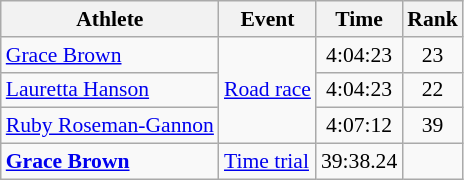<table class=wikitable style=font-size:90%;text-align:center>
<tr>
<th>Athlete</th>
<th>Event</th>
<th>Time</th>
<th>Rank</th>
</tr>
<tr>
<td align=left><a href='#'>Grace Brown</a></td>
<td align=left rowspan=3><a href='#'>Road race</a></td>
<td>4:04:23</td>
<td>23</td>
</tr>
<tr>
<td align=left><a href='#'>Lauretta Hanson</a></td>
<td>4:04:23</td>
<td>22</td>
</tr>
<tr>
<td align=left><a href='#'>Ruby Roseman-Gannon</a></td>
<td>4:07:12</td>
<td>39</td>
</tr>
<tr>
<td align=left><strong><a href='#'>Grace Brown</a></strong></td>
<td align=left><a href='#'>Time trial</a></td>
<td>39:38.24</td>
<td></td>
</tr>
</table>
